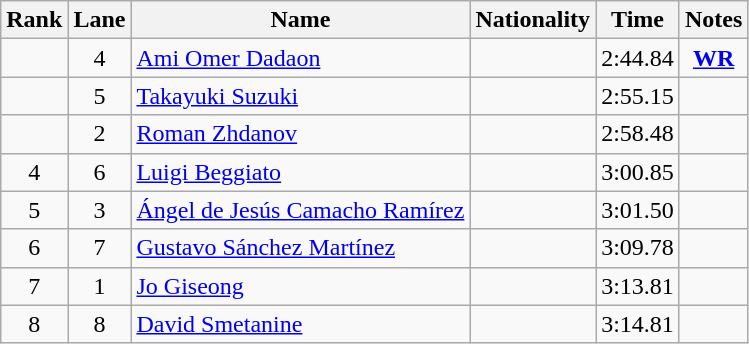<table class="wikitable sortable" style="text-align:center">
<tr>
<th>Rank</th>
<th>Lane</th>
<th>Name</th>
<th>Nationality</th>
<th>Time</th>
<th>Notes</th>
</tr>
<tr>
<td></td>
<td>4</td>
<td align=left><a href='#'>Ami Omer Dadaon</a></td>
<td align=left></td>
<td>2:44.84</td>
<td><strong><a href='#'>WR</a></strong></td>
</tr>
<tr>
<td></td>
<td>5</td>
<td align=left><a href='#'>Takayuki Suzuki</a></td>
<td align=left></td>
<td>2:55.15</td>
<td></td>
</tr>
<tr>
<td></td>
<td>2</td>
<td align=left><a href='#'>Roman Zhdanov</a></td>
<td align=left></td>
<td>2:58.48</td>
<td></td>
</tr>
<tr>
<td>4</td>
<td>6</td>
<td align=left><a href='#'>Luigi Beggiato</a></td>
<td align=left></td>
<td>3:00.85</td>
<td></td>
</tr>
<tr>
<td>5</td>
<td>3</td>
<td align=left><a href='#'>Ángel de Jesús Camacho Ramírez</a></td>
<td align=left></td>
<td>3:01.50</td>
<td></td>
</tr>
<tr>
<td>6</td>
<td>7</td>
<td align=left><a href='#'>Gustavo Sánchez Martínez</a></td>
<td align=left></td>
<td>3:09.78</td>
<td></td>
</tr>
<tr>
<td>7</td>
<td>1</td>
<td align=left><a href='#'>Jo Giseong</a></td>
<td align=left></td>
<td>3:13.81</td>
<td></td>
</tr>
<tr>
<td>8</td>
<td>8</td>
<td align=left><a href='#'>David Smetanine</a></td>
<td align=left></td>
<td>3:14.81</td>
<td></td>
</tr>
</table>
